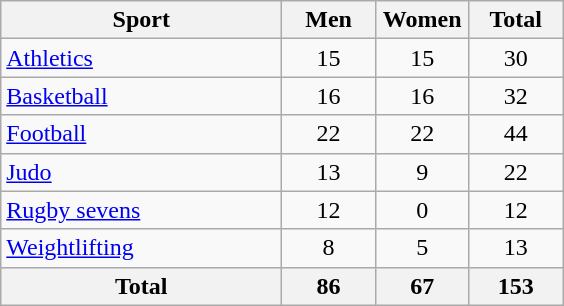<table class="wikitable sortable" style="text-align:center;">
<tr>
<th width=180>Sport</th>
<th width=55>Men</th>
<th width=55>Women</th>
<th width=55>Total</th>
</tr>
<tr>
<td align=left><a href='#'>Athletics</a></td>
<td>15</td>
<td>15</td>
<td>30</td>
</tr>
<tr>
<td align=left><a href='#'>Basketball</a></td>
<td>16</td>
<td>16</td>
<td>32</td>
</tr>
<tr>
<td align=left><a href='#'>Football</a></td>
<td>22</td>
<td>22</td>
<td>44</td>
</tr>
<tr>
<td align=left><a href='#'>Judo</a></td>
<td>13</td>
<td>9</td>
<td>22</td>
</tr>
<tr>
<td align=left><a href='#'>Rugby sevens</a></td>
<td>12</td>
<td>0</td>
<td>12</td>
</tr>
<tr>
<td align=left><a href='#'>Weightlifting</a></td>
<td>8</td>
<td>5</td>
<td>13</td>
</tr>
<tr>
<th>Total</th>
<th>86</th>
<th>67</th>
<th>153</th>
</tr>
</table>
